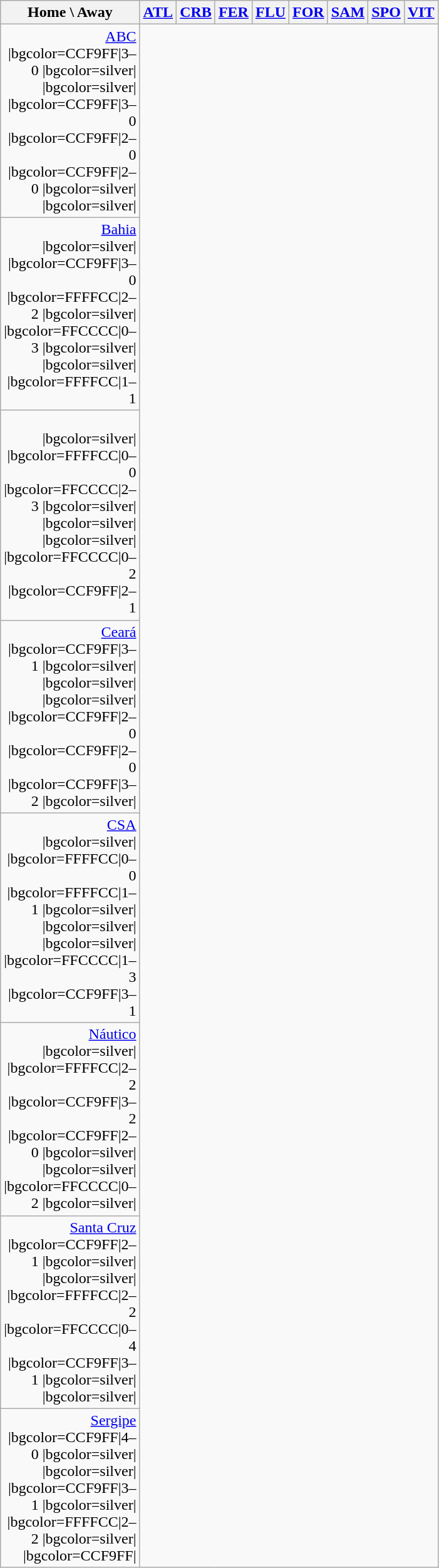<table class="wikitable" style="text-align: center">
<tr>
<th width=95>Home \ Away</th>
<th><a href='#'>ATL</a></th>
<th><a href='#'>CRB</a></th>
<th><a href='#'>FER</a></th>
<th><a href='#'>FLU</a></th>
<th><a href='#'>FOR</a></th>
<th><a href='#'>SAM</a></th>
<th><a href='#'>SPO</a></th>
<th><a href='#'>VIT</a></th>
</tr>
<tr>
<td style="text-align:right"> <a href='#'>ABC</a><br>|bgcolor=CCF9FF|3–0
|bgcolor=silver|
|bgcolor=silver|
|bgcolor=CCF9FF|3–0
|bgcolor=CCF9FF|2–0
|bgcolor=CCF9FF|2–0
|bgcolor=silver|
|bgcolor=silver|</td>
</tr>
<tr>
<td style="text-align:right"> <a href='#'>Bahia</a><br>|bgcolor=silver|
|bgcolor=CCF9FF|3–0
|bgcolor=FFFFCC|2–2
|bgcolor=silver|
|bgcolor=FFCCCC|0–3
|bgcolor=silver|
|bgcolor=silver|
|bgcolor=FFFFCC|1–1</td>
</tr>
<tr>
<td style="text-align:right"><br>|bgcolor=silver|
|bgcolor=FFFFCC|0–0
|bgcolor=FFCCCC|2–3
|bgcolor=silver|
|bgcolor=silver|
|bgcolor=silver|
|bgcolor=FFCCCC|0–2
|bgcolor=CCF9FF|2–1</td>
</tr>
<tr>
<td style="text-align:right"> <a href='#'>Ceará</a><br>|bgcolor=CCF9FF|3–1
|bgcolor=silver|
|bgcolor=silver|
|bgcolor=silver|
|bgcolor=CCF9FF|2–0
|bgcolor=CCF9FF|2–0
|bgcolor=CCF9FF|3–2
|bgcolor=silver|</td>
</tr>
<tr>
<td style="text-align:right"> <a href='#'>CSA</a><br>|bgcolor=silver|
|bgcolor=FFFFCC|0–0
|bgcolor=FFFFCC|1–1
|bgcolor=silver|
|bgcolor=silver|
|bgcolor=silver|
|bgcolor=FFCCCC|1–3
|bgcolor=CCF9FF|3–1</td>
</tr>
<tr>
<td style="text-align:right"> <a href='#'>Náutico</a><br>|bgcolor=silver|
|bgcolor=FFFFCC|2–2
|bgcolor=CCF9FF|3–2
|bgcolor=CCF9FF|2–0
|bgcolor=silver|
|bgcolor=silver|
|bgcolor=FFCCCC|0–2
|bgcolor=silver|</td>
</tr>
<tr>
<td style="text-align:right"> <a href='#'>Santa Cruz</a><br>|bgcolor=CCF9FF|2–1
|bgcolor=silver|
|bgcolor=silver|
|bgcolor=FFFFCC|2–2
|bgcolor=FFCCCC|0–4
|bgcolor=CCF9FF|3–1
|bgcolor=silver|
|bgcolor=silver|</td>
</tr>
<tr>
<td style="text-align:right"> <a href='#'>Sergipe</a><br>|bgcolor=CCF9FF|4–0
|bgcolor=silver|
|bgcolor=silver|
|bgcolor=CCF9FF|3–1
|bgcolor=silver|
|bgcolor=FFFFCC|2–2
|bgcolor=silver|
|bgcolor=CCF9FF|</td>
</tr>
</table>
